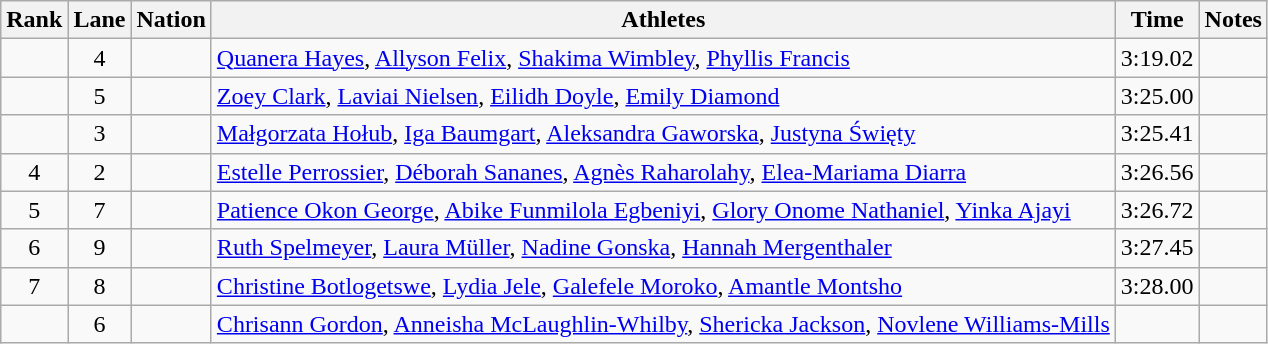<table class="wikitable sortable" style="text-align:center">
<tr>
<th>Rank</th>
<th>Lane</th>
<th>Nation</th>
<th>Athletes</th>
<th>Time</th>
<th>Notes</th>
</tr>
<tr>
<td></td>
<td>4</td>
<td align=left></td>
<td align=left><a href='#'>Quanera Hayes</a>, <a href='#'>Allyson Felix</a>, <a href='#'>Shakima Wimbley</a>, <a href='#'>Phyllis Francis</a></td>
<td>3:19.02</td>
<td></td>
</tr>
<tr>
<td></td>
<td>5</td>
<td align=left></td>
<td align=left><a href='#'>Zoey Clark</a>, <a href='#'>Laviai Nielsen</a>, <a href='#'>Eilidh Doyle</a>, <a href='#'>Emily Diamond</a></td>
<td>3:25.00</td>
<td></td>
</tr>
<tr>
<td></td>
<td>3</td>
<td align=left></td>
<td align=left><a href='#'>Małgorzata Hołub</a>, <a href='#'>Iga Baumgart</a>, <a href='#'>Aleksandra Gaworska</a>, <a href='#'>Justyna Święty</a></td>
<td>3:25.41</td>
<td></td>
</tr>
<tr>
<td>4</td>
<td>2</td>
<td align=left></td>
<td align=left><a href='#'>Estelle Perrossier</a>, <a href='#'>Déborah Sananes</a>, <a href='#'>Agnès Raharolahy</a>, <a href='#'>Elea-Mariama Diarra</a></td>
<td>3:26.56</td>
<td></td>
</tr>
<tr>
<td>5</td>
<td>7</td>
<td align=left></td>
<td align=left><a href='#'>Patience Okon George</a>, <a href='#'>Abike Funmilola Egbeniyi</a>, <a href='#'>Glory Onome Nathaniel</a>, <a href='#'>Yinka Ajayi</a></td>
<td>3:26.72</td>
<td></td>
</tr>
<tr>
<td>6</td>
<td>9</td>
<td align=left></td>
<td align=left><a href='#'>Ruth Spelmeyer</a>, <a href='#'>Laura Müller</a>, <a href='#'>Nadine Gonska</a>, <a href='#'>Hannah Mergenthaler</a></td>
<td>3:27.45</td>
<td></td>
</tr>
<tr>
<td>7</td>
<td>8</td>
<td align=left></td>
<td align=left><a href='#'>Christine Botlogetswe</a>, <a href='#'>Lydia Jele</a>, <a href='#'>Galefele Moroko</a>, <a href='#'>Amantle Montsho</a></td>
<td>3:28.00</td>
<td></td>
</tr>
<tr>
<td></td>
<td>6</td>
<td align=left></td>
<td align=left><a href='#'>Chrisann Gordon</a>, <a href='#'>Anneisha McLaughlin-Whilby</a>, <a href='#'>Shericka Jackson</a>, <a href='#'>Novlene Williams-Mills</a></td>
<td></td>
<td></td>
</tr>
</table>
